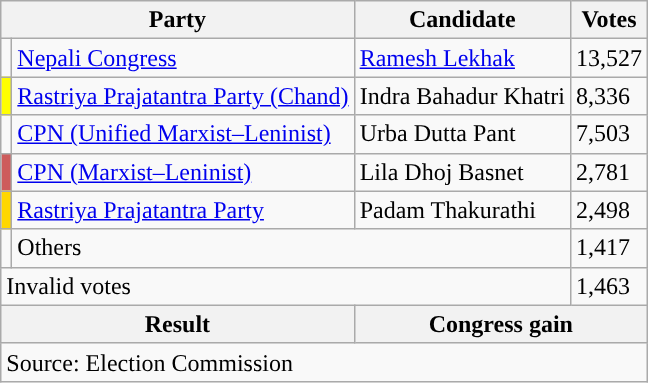<table class="wikitable">
<tr>
<th colspan="2">Party</th>
<th>Candidate</th>
<th>Votes</th>
</tr>
<tr>
<td style="background-color:"></td>
<td><a href='#'>Nepali Congress</a></td>
<td><a href='#'>Ramesh Lekhak</a></td>
<td>13,527</td>
</tr>
<tr>
<td style="background-color:yellow"></td>
<td><a href='#'>Rastriya Prajatantra Party (Chand)</a></td>
<td>Indra Bahadur Khatri</td>
<td>8,336</td>
</tr>
<tr>
<td style="background-color:"></td>
<td><a href='#'>CPN (Unified Marxist–Leninist)</a></td>
<td>Urba Dutta Pant</td>
<td>7,503</td>
</tr>
<tr>
<td style="background-color:indianred"></td>
<td><a href='#'>CPN (Marxist–Leninist)</a></td>
<td>Lila Dhoj Basnet</td>
<td>2,781</td>
</tr>
<tr>
<td style="background-color:gold"></td>
<td><a href='#'>Rastriya Prajatantra Party</a></td>
<td>Padam Thakurathi</td>
<td>2,498</td>
</tr>
<tr>
<td></td>
<td colspan="2">Others</td>
<td>1,417</td>
</tr>
<tr>
<td colspan="3">Invalid votes</td>
<td>1,463</td>
</tr>
<tr>
<th colspan="2">Result</th>
<th colspan="2">Congress gain</th>
</tr>
<tr>
<td colspan="4">Source: Election Commission</td>
</tr>
</table>
